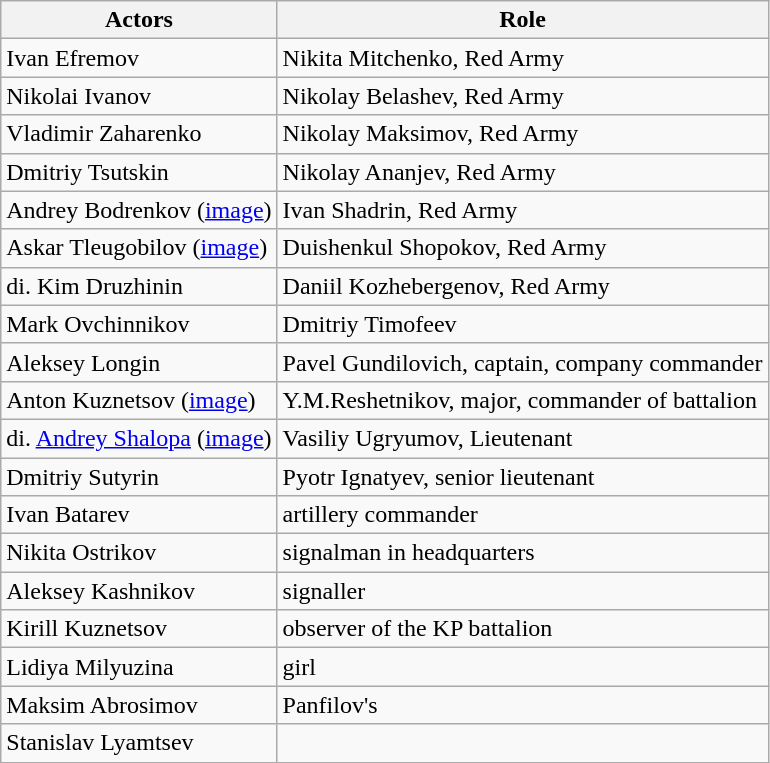<table class="wikitable">
<tr>
<th>Actors</th>
<th>Role</th>
</tr>
<tr>
<td>Ivan Efremov</td>
<td>Nikita Mitchenko, Red Army</td>
</tr>
<tr>
<td>Nikolai Ivanov</td>
<td>Nikolay Belashev, Red Army</td>
</tr>
<tr>
<td>Vladimir Zaharenko</td>
<td>Nikolay Maksimov, Red Army</td>
</tr>
<tr>
<td>Dmitriy Tsutskin</td>
<td>Nikolay Ananjev, Red Army</td>
</tr>
<tr>
<td>Andrey Bodrenkov (<a href='#'>image</a>)</td>
<td>Ivan Shadrin, Red Army</td>
</tr>
<tr>
<td>Askar Tleugobilov (<a href='#'>image</a>)</td>
<td>Duishenkul Shopokov, Red Army</td>
</tr>
<tr>
<td>di. Kim Druzhinin</td>
<td>Daniil Kozhebergenov, Red Army</td>
</tr>
<tr>
<td>Mark Ovchinnikov</td>
<td>Dmitriy Timofeev</td>
</tr>
<tr>
<td>Aleksey Longin</td>
<td>Pavel Gundilovich, captain, company commander</td>
</tr>
<tr>
<td>Anton Kuznetsov (<a href='#'>image</a>)</td>
<td>Y.M.Reshetnikov, major, commander of battalion</td>
</tr>
<tr>
<td>di. <a href='#'>Andrey Shalopa</a> (<a href='#'>image</a>)</td>
<td>Vasiliy Ugryumov, Lieutenant</td>
</tr>
<tr>
<td>Dmitriy Sutyrin</td>
<td>Pyotr Ignatyev, senior lieutenant</td>
</tr>
<tr>
<td>Ivan Batarev</td>
<td>artillery commander</td>
</tr>
<tr>
<td>Nikita Ostrikov</td>
<td>signalman in headquarters</td>
</tr>
<tr>
<td>Aleksey Kashnikov</td>
<td>signaller</td>
</tr>
<tr>
<td>Kirill Kuznetsov</td>
<td>observer of the KP battalion</td>
</tr>
<tr>
<td>Lidiya Milyuzina</td>
<td>girl</td>
</tr>
<tr>
<td>Maksim Abrosimov</td>
<td>Panfilov's</td>
</tr>
<tr>
<td>Stanislav Lyamtsev</td>
<td></td>
</tr>
</table>
